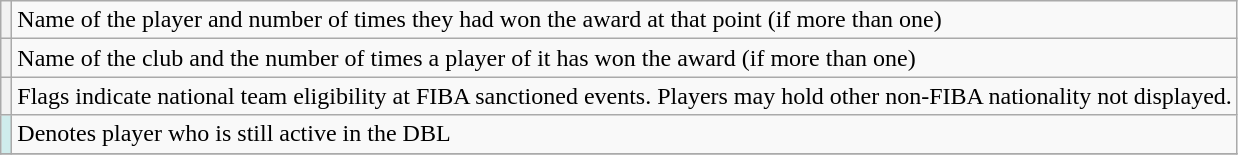<table class="wikitable plainrowheaders">
<tr>
<th scope="row"></th>
<td>Name of the player and number of times they had won the award at that point (if more than one)</td>
</tr>
<tr>
<th scope="row"></th>
<td>Name of the club and the number of times a player of it has won the award (if more than one)</td>
</tr>
<tr>
<th scope="row"></th>
<td>Flags indicate national team eligibility at FIBA sanctioned events. Players may hold other non-FIBA nationality not displayed.</td>
</tr>
<tr>
<th scope="row" style="background:#cfecec;"></th>
<td>Denotes player who is still active in the DBL</td>
</tr>
<tr>
</tr>
</table>
